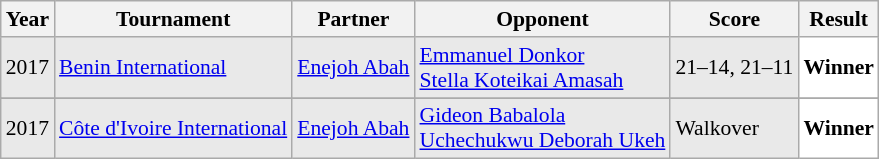<table class="sortable wikitable" style="font-size: 90%;">
<tr>
<th>Year</th>
<th>Tournament</th>
<th>Partner</th>
<th>Opponent</th>
<th>Score</th>
<th>Result</th>
</tr>
<tr style="background:#E9E9E9">
<td align="center">2017</td>
<td align="left"><a href='#'>Benin International</a></td>
<td align="left"> <a href='#'>Enejoh Abah</a></td>
<td align="left"> <a href='#'>Emmanuel Donkor</a> <br>  <a href='#'>Stella Koteikai Amasah</a></td>
<td align="left">21–14, 21–11</td>
<td style="text-align:left; background:white"> <strong>Winner</strong></td>
</tr>
<tr>
</tr>
<tr style="background:#E9E9E9">
<td align="center">2017</td>
<td align="left"><a href='#'>Côte d'Ivoire International</a></td>
<td align="left"> <a href='#'>Enejoh Abah</a></td>
<td align="left"> <a href='#'>Gideon Babalola</a> <br>  <a href='#'>Uchechukwu Deborah Ukeh</a></td>
<td align="left">Walkover</td>
<td style="text-align:left; background:white"> <strong>Winner</strong></td>
</tr>
</table>
